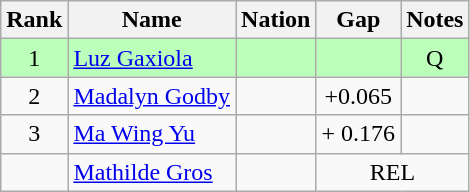<table class="wikitable sortable" style="text-align:center">
<tr>
<th>Rank</th>
<th>Name</th>
<th>Nation</th>
<th>Gap</th>
<th>Notes</th>
</tr>
<tr bgcolor=bbffbb>
<td>1</td>
<td align=left><a href='#'>Luz Gaxiola</a></td>
<td align=left></td>
<td></td>
<td>Q</td>
</tr>
<tr>
<td>2</td>
<td align=left><a href='#'>Madalyn Godby</a></td>
<td align=left></td>
<td>+0.065</td>
<td></td>
</tr>
<tr>
<td>3</td>
<td align=left><a href='#'>Ma Wing Yu</a></td>
<td align=left></td>
<td>+ 0.176</td>
<td></td>
</tr>
<tr>
<td></td>
<td align=left><a href='#'>Mathilde Gros</a></td>
<td align=left></td>
<td colspan=2>REL</td>
</tr>
</table>
